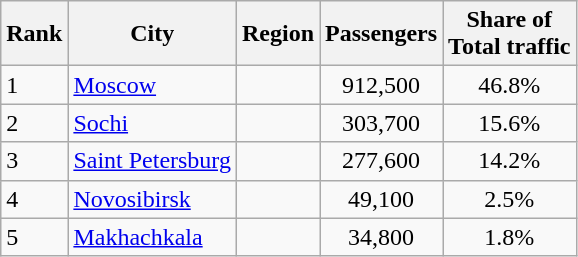<table class="wikitable sortable">
<tr>
<th>Rank</th>
<th>City</th>
<th>Region</th>
<th>Passengers</th>
<th>Share of<br>Total traffic</th>
</tr>
<tr>
<td>1</td>
<td><a href='#'>Moscow</a></td>
<td><br></td>
<td align=center>912,500</td>
<td align=center>46.8%</td>
</tr>
<tr>
<td>2</td>
<td><a href='#'>Sochi</a></td>
<td></td>
<td align=center>303,700</td>
<td align=center>15.6%</td>
</tr>
<tr>
<td>3</td>
<td><a href='#'>Saint Petersburg</a></td>
<td><br></td>
<td align=center>277,600</td>
<td align=center>14.2%</td>
</tr>
<tr>
<td>4</td>
<td><a href='#'>Novosibirsk</a></td>
<td></td>
<td align=center>49,100</td>
<td align=center>2.5%</td>
</tr>
<tr>
<td>5</td>
<td><a href='#'>Makhachkala</a></td>
<td></td>
<td align=center>34,800</td>
<td align=center>1.8%</td>
</tr>
</table>
